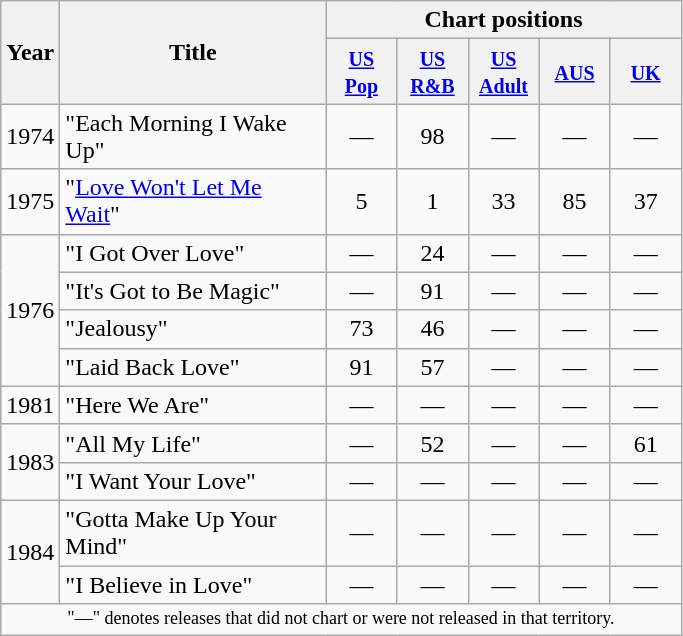<table class="wikitable">
<tr>
<th width="28" rowspan="2">Year</th>
<th width="170" rowspan="2">Title</th>
<th colspan="5">Chart positions</th>
</tr>
<tr>
<th width="40"><small><a href='#'>US Pop</a></small><br></th>
<th width="40"><small><a href='#'>US R&B</a></small><br></th>
<th width="40"><small><a href='#'>US Adult</a></small><br></th>
<th width="40"><small><a href='#'>AUS</a></small><br></th>
<th width="40"><small><a href='#'>UK</a></small><br></th>
</tr>
<tr>
<td>1974</td>
<td>"Each Morning I Wake Up"</td>
<td align="center">—</td>
<td align="center">98</td>
<td align="center">—</td>
<td align="center">—</td>
<td align="center">—</td>
</tr>
<tr>
<td>1975</td>
<td>"<a href='#'>Love Won't Let Me Wait</a>"</td>
<td align="center">5</td>
<td align="center">1</td>
<td align="center">33</td>
<td align="center">85</td>
<td align="center">37</td>
</tr>
<tr>
<td rowspan="4">1976</td>
<td>"I Got Over Love"</td>
<td align="center">—</td>
<td align="center">24</td>
<td align="center">—</td>
<td align="center">—</td>
<td align="center">—</td>
</tr>
<tr>
<td>"It's Got to Be Magic"</td>
<td align="center">—</td>
<td align="center">91</td>
<td align="center">—</td>
<td align="center">—</td>
<td align="center">—</td>
</tr>
<tr>
<td>"Jealousy"</td>
<td align="center">73</td>
<td align="center">46</td>
<td align="center">—</td>
<td align="center">—</td>
<td align="center">—</td>
</tr>
<tr>
<td>"Laid Back Love"</td>
<td align="center">91</td>
<td align="center">57</td>
<td align="center">—</td>
<td align="center">—</td>
<td align="center">—</td>
</tr>
<tr>
<td>1981</td>
<td>"Here We Are"</td>
<td align="center">—</td>
<td align="center">—</td>
<td align="center">—</td>
<td align="center">—</td>
<td align="center">—</td>
</tr>
<tr>
<td rowspan="2">1983</td>
<td>"All My Life"</td>
<td align="center">—</td>
<td align="center">52</td>
<td align="center">—</td>
<td align="center">—</td>
<td align="center">61</td>
</tr>
<tr>
<td>"I Want Your Love"</td>
<td align="center">—</td>
<td align="center">—</td>
<td align="center">—</td>
<td align="center">—</td>
<td align="center">—</td>
</tr>
<tr>
<td rowspan="2">1984</td>
<td>"Gotta Make Up Your Mind"</td>
<td align="center">—</td>
<td align="center">—</td>
<td align="center">—</td>
<td align="center">—</td>
<td align="center">—</td>
</tr>
<tr>
<td>"I Believe in Love"</td>
<td align="center">—</td>
<td align="center">—</td>
<td align="center">—</td>
<td align="center">—</td>
<td align="center">—</td>
</tr>
<tr>
<td colspan="7" style="text-align:center; font-size:9pt;">"—" denotes releases that did not chart or were not released in that territory.</td>
</tr>
</table>
